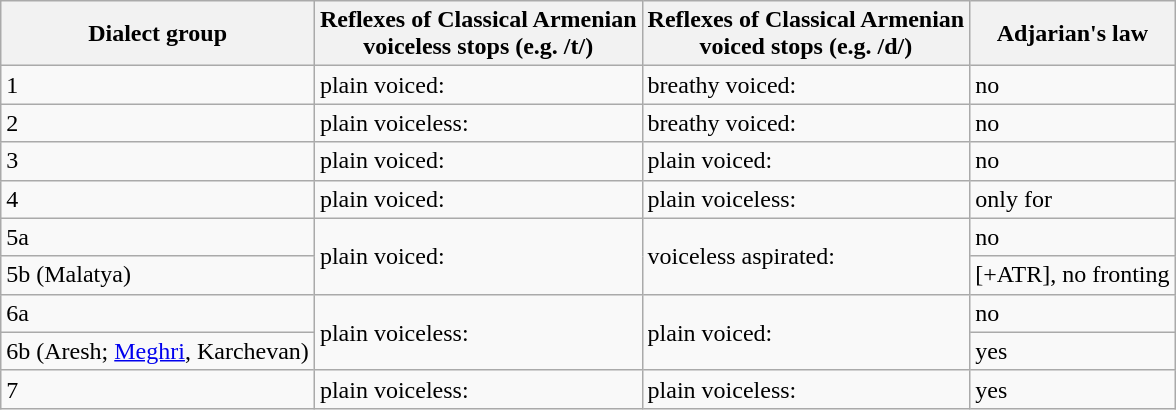<table class="wikitable">
<tr>
<th>Dialect group</th>
<th>Reflexes of Classical Armenian<br>voiceless stops (e.g. /t/)</th>
<th>Reflexes of Classical Armenian<br>voiced stops (e.g. /d/)</th>
<th>Adjarian's law</th>
</tr>
<tr>
<td>1</td>
<td>plain voiced: </td>
<td>breathy voiced: </td>
<td>no</td>
</tr>
<tr>
<td>2</td>
<td>plain voiceless: </td>
<td>breathy voiced: </td>
<td>no</td>
</tr>
<tr>
<td>3</td>
<td>plain voiced: </td>
<td>plain voiced: </td>
<td>no</td>
</tr>
<tr>
<td>4</td>
<td>plain voiced: </td>
<td>plain voiceless: </td>
<td>only for </td>
</tr>
<tr>
<td>5a</td>
<td rowspan="2">plain voiced: </td>
<td rowspan="2">voiceless aspirated: </td>
<td>no</td>
</tr>
<tr>
<td>5b (Malatya)</td>
<td>[+ATR], no fronting</td>
</tr>
<tr>
<td>6a</td>
<td rowspan="2">plain voiceless: </td>
<td rowspan="2">plain voiced: </td>
<td>no</td>
</tr>
<tr>
<td>6b (Aresh; <a href='#'>Meghri</a>, Karchevan)</td>
<td>yes</td>
</tr>
<tr>
<td>7</td>
<td>plain voiceless: </td>
<td>plain voiceless: </td>
<td>yes</td>
</tr>
</table>
